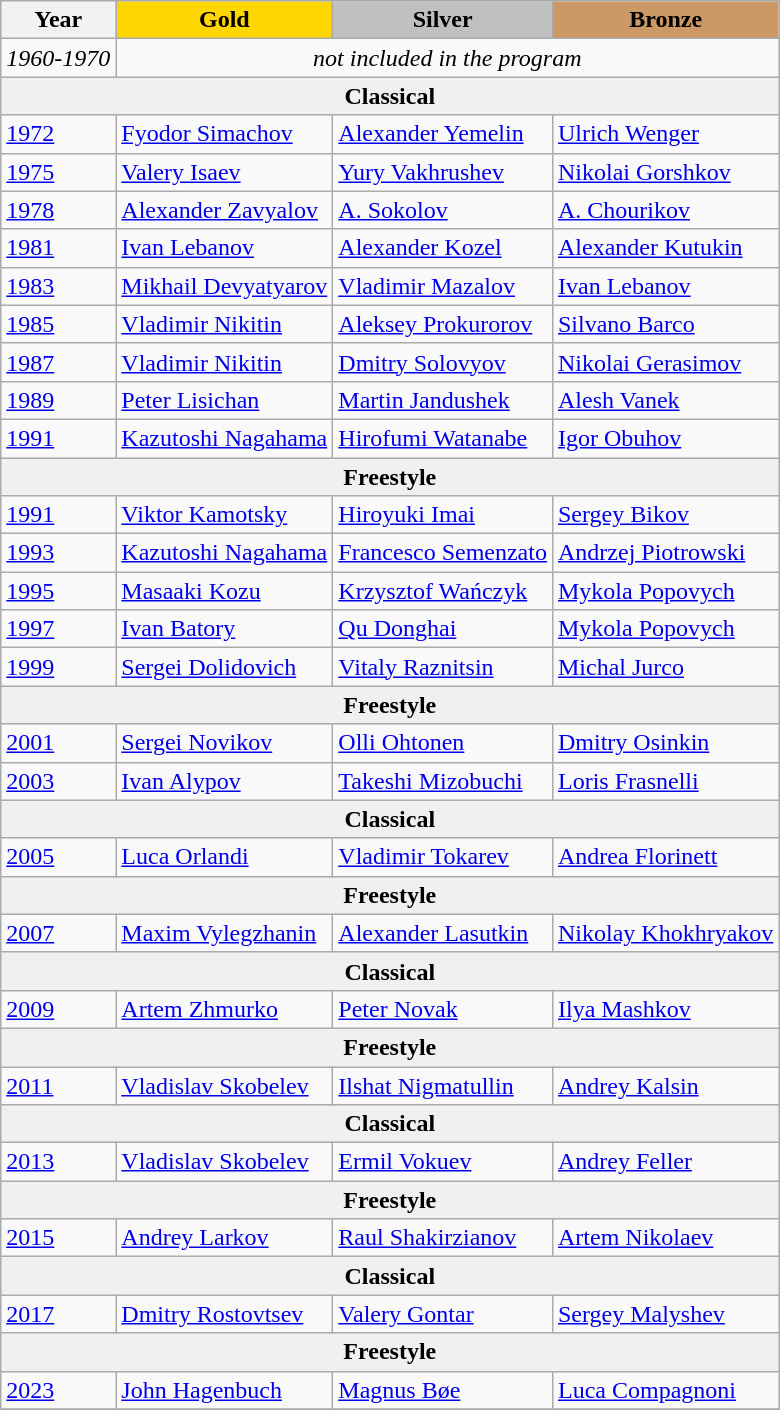<table class="wikitable">
<tr>
<th>Year</th>
<td align=center bgcolor=gold><strong>Gold</strong></td>
<td align=center bgcolor=silver><strong>Silver</strong></td>
<td align=center bgcolor=cc9966><strong>Bronze</strong></td>
</tr>
<tr>
<td><em>1960-1970</em></td>
<td colspan=3 align=center><em>not included in the program</em></td>
</tr>
<tr>
<td colspan=4 align=center bgcolor=F0F0F0><strong>Classical</strong></td>
</tr>
<tr>
<td><a href='#'>1972</a></td>
<td> <a href='#'>Fyodor Simachov</a></td>
<td> <a href='#'>Alexander Yemelin</a></td>
<td> <a href='#'>Ulrich Wenger</a></td>
</tr>
<tr>
<td><a href='#'>1975</a></td>
<td> <a href='#'>Valery Isaev</a></td>
<td> <a href='#'>Yury Vakhrushev</a></td>
<td> <a href='#'>Nikolai Gorshkov</a></td>
</tr>
<tr>
<td><a href='#'>1978</a></td>
<td> <a href='#'>Alexander Zavyalov</a></td>
<td> <a href='#'>A. Sokolov</a></td>
<td> <a href='#'>A. Chourikov</a></td>
</tr>
<tr>
<td><a href='#'>1981</a></td>
<td> <a href='#'>Ivan Lebanov</a></td>
<td> <a href='#'>Alexander Kozel</a></td>
<td> <a href='#'>Alexander Kutukin</a></td>
</tr>
<tr>
<td><a href='#'>1983</a></td>
<td> <a href='#'>Mikhail Devyatyarov</a></td>
<td> <a href='#'>Vladimir Mazalov</a></td>
<td> <a href='#'>Ivan Lebanov</a></td>
</tr>
<tr>
<td><a href='#'>1985</a></td>
<td> <a href='#'>Vladimir Nikitin</a></td>
<td> <a href='#'>Aleksey Prokurorov</a></td>
<td> <a href='#'>Silvano Barco</a></td>
</tr>
<tr>
<td><a href='#'>1987</a></td>
<td> <a href='#'>Vladimir Nikitin</a></td>
<td> <a href='#'>Dmitry Solovyov</a></td>
<td> <a href='#'>Nikolai Gerasimov</a></td>
</tr>
<tr>
<td><a href='#'>1989</a></td>
<td> <a href='#'>Peter Lisichan</a></td>
<td> <a href='#'>Martin Jandushek</a></td>
<td> <a href='#'>Alesh Vanek</a></td>
</tr>
<tr>
<td><a href='#'>1991</a></td>
<td> <a href='#'>Kazutoshi Nagahama</a></td>
<td> <a href='#'>Hirofumi Watanabe</a></td>
<td> <a href='#'>Igor Obuhov</a></td>
</tr>
<tr>
<td colspan=4 align=center bgcolor=F0F0F0><strong>Freestyle</strong></td>
</tr>
<tr>
<td><a href='#'>1991</a></td>
<td> <a href='#'>Viktor Kamotsky</a></td>
<td> <a href='#'>Hiroyuki Imai</a></td>
<td> <a href='#'>Sergey Bikov</a></td>
</tr>
<tr>
<td><a href='#'>1993</a></td>
<td> <a href='#'>Kazutoshi Nagahama</a></td>
<td> <a href='#'>Francesco Semenzato</a></td>
<td> <a href='#'>Andrzej Piotrowski</a></td>
</tr>
<tr>
<td><a href='#'>1995</a></td>
<td> <a href='#'>Masaaki Kozu</a></td>
<td> <a href='#'>Krzysztof Wańczyk</a></td>
<td> <a href='#'>Mykola Popovych</a></td>
</tr>
<tr>
<td><a href='#'>1997</a></td>
<td> <a href='#'>Ivan Batory</a></td>
<td> <a href='#'>Qu Donghai</a></td>
<td> <a href='#'>Mykola Popovych</a></td>
</tr>
<tr>
<td><a href='#'>1999</a></td>
<td> <a href='#'>Sergei Dolidovich</a></td>
<td> <a href='#'>Vitaly Raznitsin</a></td>
<td> <a href='#'>Michal Jurco</a></td>
</tr>
<tr>
<td colspan=4 align=center bgcolor=F0F0F0><strong>Freestyle</strong></td>
</tr>
<tr>
<td><a href='#'>2001</a></td>
<td> <a href='#'>Sergei Novikov</a></td>
<td> <a href='#'>Olli Ohtonen</a></td>
<td> <a href='#'>Dmitry Osinkin</a></td>
</tr>
<tr>
<td><a href='#'>2003</a></td>
<td> <a href='#'>Ivan Alypov</a></td>
<td> <a href='#'>Takeshi Mizobuchi</a></td>
<td> <a href='#'>Loris Frasnelli</a></td>
</tr>
<tr>
<td colspan=4 align=center bgcolor=F0F0F0><strong>Classical</strong></td>
</tr>
<tr>
<td><a href='#'>2005</a></td>
<td> <a href='#'>Luca Orlandi</a></td>
<td> <a href='#'>Vladimir Tokarev</a></td>
<td> <a href='#'>Andrea Florinett</a></td>
</tr>
<tr>
<td colspan=4 align=center bgcolor=F0F0F0><strong>Freestyle</strong></td>
</tr>
<tr>
<td><a href='#'>2007</a></td>
<td> <a href='#'>Maxim Vylegzhanin</a></td>
<td> <a href='#'>Alexander Lasutkin</a></td>
<td> <a href='#'>Nikolay Khokhryakov</a></td>
</tr>
<tr>
<td colspan=4 align=center bgcolor=F0F0F0><strong>Classical</strong></td>
</tr>
<tr>
<td><a href='#'>2009</a></td>
<td> <a href='#'>Artem Zhmurko</a></td>
<td> <a href='#'>Peter Novak</a></td>
<td> <a href='#'>Ilya Mashkov</a></td>
</tr>
<tr>
<td colspan=4 align=center bgcolor=F0F0F0><strong>Freestyle</strong></td>
</tr>
<tr>
<td><a href='#'>2011</a></td>
<td> <a href='#'>Vladislav Skobelev</a></td>
<td> <a href='#'>Ilshat Nigmatullin</a></td>
<td> <a href='#'>Andrey Kalsin</a></td>
</tr>
<tr>
<td colspan=4 align=center bgcolor=F0F0F0><strong>Classical</strong></td>
</tr>
<tr>
<td><a href='#'>2013</a></td>
<td> <a href='#'>Vladislav Skobelev</a></td>
<td> <a href='#'>Ermil Vokuev</a></td>
<td> <a href='#'>Andrey Feller</a></td>
</tr>
<tr>
<td colspan=4 align=center bgcolor=F0F0F0><strong>Freestyle</strong></td>
</tr>
<tr>
<td><a href='#'>2015</a></td>
<td> <a href='#'>Andrey Larkov</a></td>
<td> <a href='#'>Raul Shakirzianov</a></td>
<td> <a href='#'>Artem Nikolaev</a></td>
</tr>
<tr>
<td colspan=4 align=center bgcolor=F0F0F0><strong>Classical</strong></td>
</tr>
<tr>
<td><a href='#'>2017</a></td>
<td> <a href='#'>Dmitry Rostovtsev</a></td>
<td> <a href='#'>Valery Gontar</a></td>
<td> <a href='#'>Sergey Malyshev</a></td>
</tr>
<tr>
<td colspan=4 align=center bgcolor=F0F0F0><strong>Freestyle</strong></td>
</tr>
<tr>
<td><a href='#'>2023</a></td>
<td> <a href='#'>John Hagenbuch</a></td>
<td> <a href='#'>Magnus Bøe</a></td>
<td> <a href='#'>Luca Compagnoni</a></td>
</tr>
<tr>
</tr>
</table>
